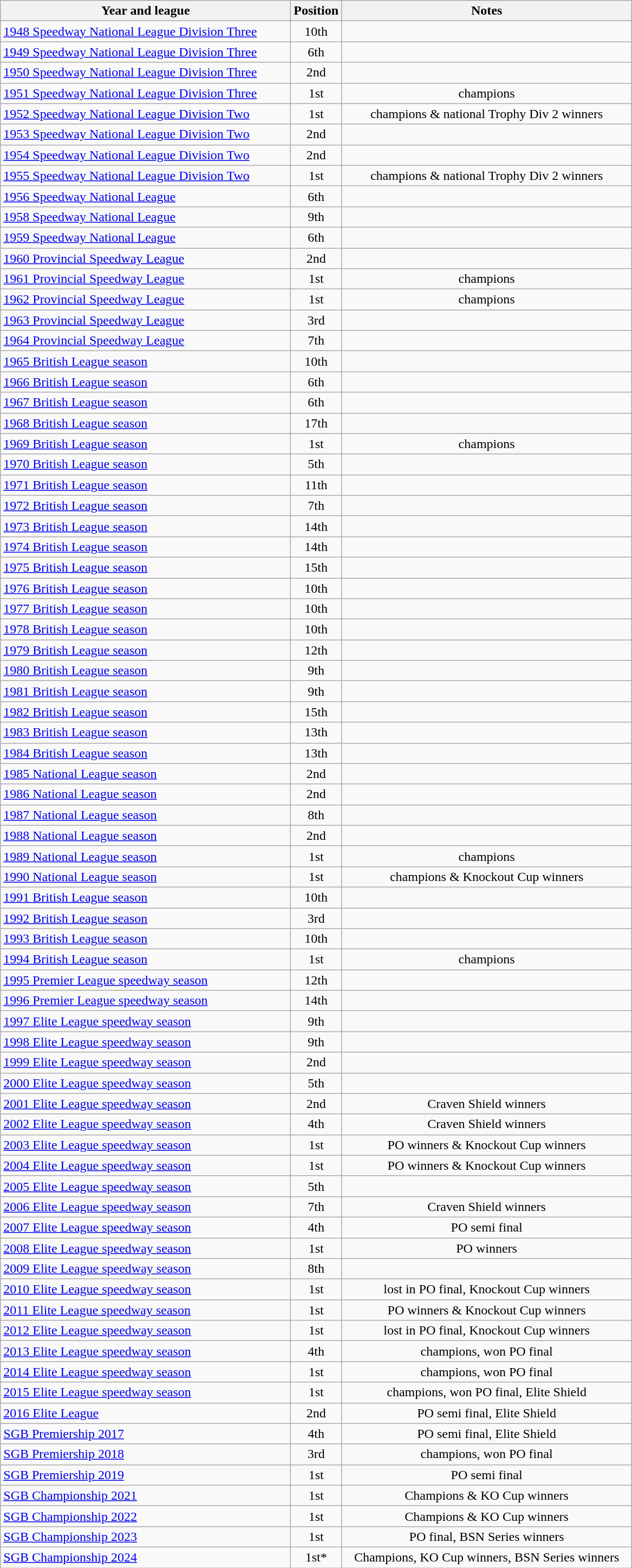<table class="wikitable">
<tr>
<th width=350>Year and league</th>
<th width=50>Position</th>
<th width=350>Notes</th>
</tr>
<tr align=center>
<td align="left"><a href='#'>1948 Speedway National League Division Three</a></td>
<td>10th</td>
<td></td>
</tr>
<tr align=center>
<td align="left"><a href='#'>1949 Speedway National League Division Three</a></td>
<td>6th</td>
<td></td>
</tr>
<tr align=center>
<td align="left"><a href='#'>1950 Speedway National League Division Three</a></td>
<td>2nd</td>
<td></td>
</tr>
<tr align=center>
<td align="left"><a href='#'>1951 Speedway National League Division Three</a></td>
<td>1st</td>
<td>champions</td>
</tr>
<tr align=center>
<td align="left"><a href='#'>1952 Speedway National League Division Two</a></td>
<td>1st</td>
<td>champions & national Trophy Div 2 winners</td>
</tr>
<tr align=center>
<td align="left"><a href='#'>1953 Speedway National League Division Two</a></td>
<td>2nd</td>
<td></td>
</tr>
<tr align=center>
<td align="left"><a href='#'>1954 Speedway National League Division Two</a></td>
<td>2nd</td>
<td></td>
</tr>
<tr align=center>
<td align="left"><a href='#'>1955 Speedway National League Division Two</a></td>
<td>1st</td>
<td>champions & national Trophy Div 2 winners</td>
</tr>
<tr align=center>
<td align="left"><a href='#'>1956 Speedway National League</a></td>
<td>6th</td>
<td></td>
</tr>
<tr align=center>
<td align="left"><a href='#'>1958 Speedway National League</a></td>
<td>9th</td>
<td></td>
</tr>
<tr align=center>
<td align="left"><a href='#'>1959 Speedway National League</a></td>
<td>6th</td>
<td></td>
</tr>
<tr align=center>
<td align="left"><a href='#'>1960 Provincial Speedway League</a></td>
<td>2nd</td>
<td></td>
</tr>
<tr align=center>
<td align="left"><a href='#'>1961 Provincial Speedway League</a></td>
<td>1st</td>
<td>champions</td>
</tr>
<tr align=center>
<td align="left"><a href='#'>1962 Provincial Speedway League</a></td>
<td>1st</td>
<td>champions</td>
</tr>
<tr align=center>
<td align="left"><a href='#'>1963 Provincial Speedway League</a></td>
<td>3rd</td>
<td></td>
</tr>
<tr align=center>
<td align="left"><a href='#'>1964 Provincial Speedway League</a></td>
<td>7th</td>
<td></td>
</tr>
<tr align=center>
<td align="left"><a href='#'>1965 British League season</a></td>
<td>10th</td>
<td></td>
</tr>
<tr align=center>
<td align="left"><a href='#'>1966 British League season</a></td>
<td>6th</td>
<td></td>
</tr>
<tr align=center>
<td align="left"><a href='#'>1967 British League season</a></td>
<td>6th</td>
<td></td>
</tr>
<tr align=center>
<td align="left"><a href='#'>1968 British League season</a></td>
<td>17th</td>
<td></td>
</tr>
<tr align=center>
<td align="left"><a href='#'>1969 British League season</a></td>
<td>1st</td>
<td>champions</td>
</tr>
<tr align=center>
<td align="left"><a href='#'>1970 British League season</a></td>
<td>5th</td>
<td></td>
</tr>
<tr align=center>
<td align="left"><a href='#'>1971 British League season</a></td>
<td>11th</td>
<td></td>
</tr>
<tr align=center>
<td align="left"><a href='#'>1972 British League season</a></td>
<td>7th</td>
<td></td>
</tr>
<tr align=center>
<td align="left"><a href='#'>1973 British League season</a></td>
<td>14th</td>
<td></td>
</tr>
<tr align=center>
<td align="left"><a href='#'>1974 British League season</a></td>
<td>14th</td>
<td></td>
</tr>
<tr align=center>
<td align="left"><a href='#'>1975 British League season</a></td>
<td>15th</td>
<td></td>
</tr>
<tr align=center>
<td align="left"><a href='#'>1976 British League season</a></td>
<td>10th</td>
<td></td>
</tr>
<tr align=center>
<td align="left"><a href='#'>1977 British League season</a></td>
<td>10th</td>
<td></td>
</tr>
<tr align=center>
<td align="left"><a href='#'>1978 British League season</a></td>
<td>10th</td>
<td></td>
</tr>
<tr align=center>
<td align="left"><a href='#'>1979 British League season</a></td>
<td>12th</td>
<td></td>
</tr>
<tr align=center>
<td align="left"><a href='#'>1980 British League season</a></td>
<td>9th</td>
<td></td>
</tr>
<tr align=center>
<td align="left"><a href='#'>1981 British League season</a></td>
<td>9th</td>
<td></td>
</tr>
<tr align=center>
<td align="left"><a href='#'>1982 British League season</a></td>
<td>15th</td>
<td></td>
</tr>
<tr align=center>
<td align="left"><a href='#'>1983 British League season</a></td>
<td>13th</td>
<td></td>
</tr>
<tr align=center>
<td align="left"><a href='#'>1984 British League season</a></td>
<td>13th</td>
<td></td>
</tr>
<tr align=center>
<td align="left"><a href='#'>1985 National League season</a></td>
<td>2nd</td>
<td></td>
</tr>
<tr align=center>
<td align="left"><a href='#'>1986 National League season</a></td>
<td>2nd</td>
<td></td>
</tr>
<tr align=center>
<td align="left"><a href='#'>1987 National League season</a></td>
<td>8th</td>
<td></td>
</tr>
<tr align=center>
<td align="left"><a href='#'>1988 National League season</a></td>
<td>2nd</td>
<td></td>
</tr>
<tr align=center>
<td align="left"><a href='#'>1989 National League season</a></td>
<td>1st</td>
<td>champions</td>
</tr>
<tr align=center>
<td align="left"><a href='#'>1990 National League season</a></td>
<td>1st</td>
<td>champions & Knockout Cup winners</td>
</tr>
<tr align=center>
<td align="left"><a href='#'>1991 British League season</a></td>
<td>10th</td>
<td></td>
</tr>
<tr align=center>
<td align="left"><a href='#'>1992 British League season</a></td>
<td>3rd</td>
<td></td>
</tr>
<tr align=center>
<td align="left"><a href='#'>1993 British League season</a></td>
<td>10th</td>
<td></td>
</tr>
<tr align=center>
<td align="left"><a href='#'>1994 British League season</a></td>
<td>1st</td>
<td>champions</td>
</tr>
<tr align=center>
<td align="left"><a href='#'>1995 Premier League speedway season</a></td>
<td>12th</td>
<td></td>
</tr>
<tr align=center>
<td align="left"><a href='#'>1996 Premier League speedway season</a></td>
<td>14th</td>
<td></td>
</tr>
<tr align=center>
<td align="left"><a href='#'>1997 Elite League speedway season</a></td>
<td>9th</td>
<td></td>
</tr>
<tr align=center>
<td align="left"><a href='#'>1998 Elite League speedway season</a></td>
<td>9th</td>
<td></td>
</tr>
<tr align=center>
<td align="left"><a href='#'>1999 Elite League speedway season</a></td>
<td>2nd</td>
<td></td>
</tr>
<tr align=center>
<td align="left"><a href='#'>2000 Elite League speedway season</a></td>
<td>5th</td>
<td></td>
</tr>
<tr align=center>
<td align="left"><a href='#'>2001 Elite League speedway season</a></td>
<td>2nd</td>
<td>Craven Shield winners</td>
</tr>
<tr align=center>
<td align="left"><a href='#'>2002 Elite League speedway season</a></td>
<td>4th</td>
<td>Craven Shield winners</td>
</tr>
<tr align=center>
<td align="left"><a href='#'>2003 Elite League speedway season</a></td>
<td>1st</td>
<td>PO winners & Knockout Cup winners</td>
</tr>
<tr align=center>
<td align="left"><a href='#'>2004 Elite League speedway season</a></td>
<td>1st</td>
<td>PO winners & Knockout Cup winners</td>
</tr>
<tr align=center>
<td align="left"><a href='#'>2005 Elite League speedway season</a></td>
<td>5th</td>
<td></td>
</tr>
<tr align=center>
<td align="left"><a href='#'>2006 Elite League speedway season</a></td>
<td>7th</td>
<td>Craven Shield winners</td>
</tr>
<tr align=center>
<td align="left"><a href='#'>2007 Elite League speedway season</a></td>
<td>4th</td>
<td>PO semi final</td>
</tr>
<tr align=center>
<td align="left"><a href='#'>2008 Elite League speedway season</a></td>
<td>1st</td>
<td>PO winners</td>
</tr>
<tr align=center>
<td align="left"><a href='#'>2009 Elite League speedway season</a></td>
<td>8th</td>
<td></td>
</tr>
<tr align=center>
<td align="left"><a href='#'>2010 Elite League speedway season</a></td>
<td>1st</td>
<td>lost in PO final, Knockout Cup winners</td>
</tr>
<tr align=center>
<td align="left"><a href='#'>2011 Elite League speedway season</a></td>
<td>1st</td>
<td>PO winners & Knockout Cup winners</td>
</tr>
<tr align=center>
<td align="left"><a href='#'>2012 Elite League speedway season</a></td>
<td>1st</td>
<td>lost in PO final, Knockout Cup winners</td>
</tr>
<tr align=center>
<td align="left"><a href='#'>2013 Elite League speedway season</a></td>
<td>4th</td>
<td>champions, won PO final</td>
</tr>
<tr align=center>
<td align="left"><a href='#'>2014 Elite League speedway season</a></td>
<td>1st</td>
<td>champions, won PO final</td>
</tr>
<tr align=center>
<td align="left"><a href='#'>2015 Elite League speedway season</a></td>
<td>1st</td>
<td>champions, won PO final, Elite Shield</td>
</tr>
<tr align=center>
<td align="left"><a href='#'>2016 Elite League</a></td>
<td>2nd</td>
<td>PO semi final, Elite Shield</td>
</tr>
<tr align=center>
<td align="left"><a href='#'>SGB Premiership 2017</a></td>
<td>4th</td>
<td>PO semi final, Elite Shield</td>
</tr>
<tr align=center>
<td align="left"><a href='#'>SGB Premiership 2018</a></td>
<td>3rd</td>
<td>champions, won PO final</td>
</tr>
<tr align=center>
<td align="left"><a href='#'>SGB Premiership 2019</a></td>
<td>1st</td>
<td>PO semi final</td>
</tr>
<tr align=center>
<td align="left"><a href='#'>SGB Championship 2021</a></td>
<td>1st</td>
<td>Champions & KO Cup winners</td>
</tr>
<tr align=center>
<td align="left"><a href='#'>SGB Championship 2022</a></td>
<td>1st</td>
<td>Champions & KO Cup winners</td>
</tr>
<tr align=center>
<td align="left"><a href='#'>SGB Championship 2023</a></td>
<td>1st</td>
<td>PO final, BSN Series winners</td>
</tr>
<tr align=center>
<td align="left"><a href='#'>SGB Championship 2024</a></td>
<td>1st*</td>
<td>Champions, KO Cup winners, BSN Series winners</td>
</tr>
</table>
